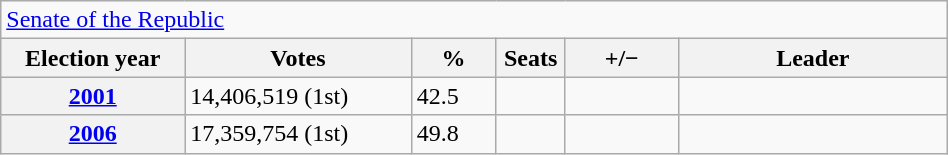<table class=wikitable style="width:50%; border:1px #AAAAFF solid">
<tr>
<td colspan=6><a href='#'>Senate of the Republic</a></td>
</tr>
<tr>
<th width=13%>Election year</th>
<th width=16%>Votes</th>
<th width=6%>%</th>
<th width=1%>Seats</th>
<th width=8%>+/−</th>
<th width=19%>Leader</th>
</tr>
<tr>
<th><a href='#'>2001</a></th>
<td>14,406,519 (1st)</td>
<td>42.5</td>
<td></td>
<td></td>
<td></td>
</tr>
<tr>
<th><a href='#'>2006</a></th>
<td>17,359,754 (1st)</td>
<td>49.8</td>
<td></td>
<td></td>
<td></td>
</tr>
</table>
